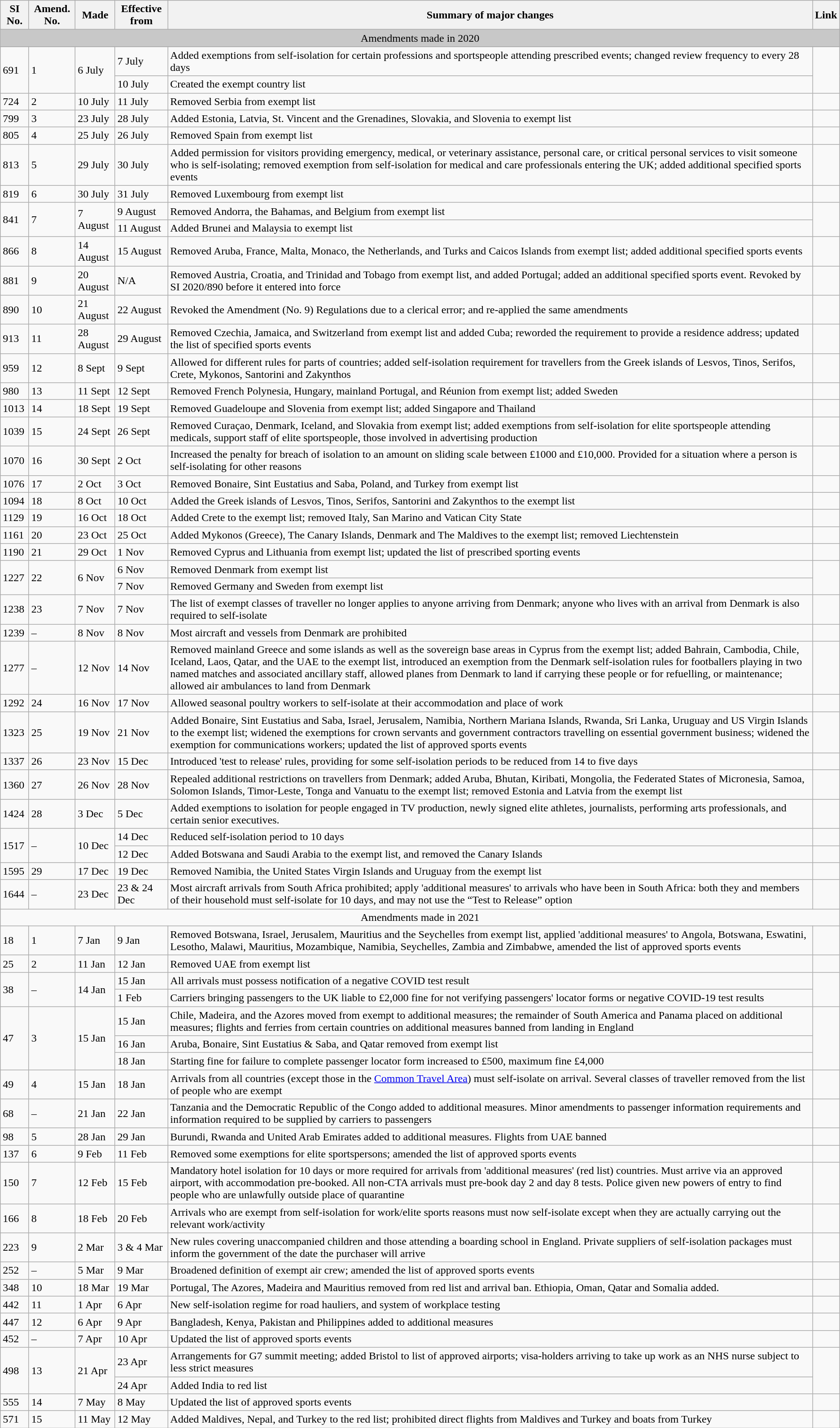<table class="wikitable">
<tr>
<th>SI No.</th>
<th>Amend. No.</th>
<th>Made</th>
<th>Effective from</th>
<th>Summary of major changes</th>
<th>Link</th>
</tr>
<tr style="background: #C8C8C8;" |>
<td colspan="6" style="text-align:center;">Amendments made in 2020</td>
</tr>
<tr>
</tr>
<tr>
<td rowspan="2">691</td>
<td rowspan="2">1</td>
<td rowspan="2">6 July</td>
<td>7 July</td>
<td>Added exemptions from self-isolation for certain professions and sportspeople attending prescribed events; changed review frequency to every 28 days</td>
<td rowspan="2"></td>
</tr>
<tr>
<td>10 July</td>
<td>Created the exempt country list</td>
</tr>
<tr>
<td>724</td>
<td>2</td>
<td>10 July</td>
<td>11 July</td>
<td>Removed Serbia from exempt list</td>
<td></td>
</tr>
<tr>
<td>799</td>
<td>3</td>
<td>23 July</td>
<td>28 July</td>
<td>Added Estonia, Latvia, St. Vincent and the Grenadines, Slovakia, and Slovenia to exempt list</td>
<td></td>
</tr>
<tr>
<td>805</td>
<td>4</td>
<td>25 July</td>
<td>26 July</td>
<td>Removed Spain from exempt list</td>
<td></td>
</tr>
<tr>
<td>813</td>
<td>5</td>
<td>29 July</td>
<td>30 July</td>
<td>Added permission for visitors providing emergency, medical, or veterinary assistance, personal care, or critical personal services to visit someone who is self-isolating; removed exemption from self-isolation for medical and care professionals entering the UK; added additional specified sports events</td>
<td></td>
</tr>
<tr>
<td>819</td>
<td>6</td>
<td>30 July</td>
<td>31 July</td>
<td>Removed Luxembourg from exempt list</td>
<td></td>
</tr>
<tr>
<td rowspan="2">841</td>
<td rowspan="2">7</td>
<td rowspan="2">7 August</td>
<td>9 August</td>
<td>Removed Andorra, the Bahamas, and Belgium from exempt list</td>
<td rowspan="2"></td>
</tr>
<tr>
<td>11 August</td>
<td>Added Brunei and Malaysia to exempt list</td>
</tr>
<tr>
<td>866</td>
<td>8</td>
<td>14 August</td>
<td>15 August</td>
<td>Removed Aruba, France, Malta, Monaco, the Netherlands, and Turks and Caicos Islands from exempt list; added additional specified sports events</td>
<td></td>
</tr>
<tr>
<td>881</td>
<td>9</td>
<td>20 August</td>
<td>N/A</td>
<td>Removed Austria, Croatia, and Trinidad and Tobago from exempt list, and added Portugal; added an additional specified sports event. Revoked by SI 2020/890 before it entered into force</td>
<td></td>
</tr>
<tr>
<td>890</td>
<td>10</td>
<td>21 August</td>
<td>22 August</td>
<td>Revoked the Amendment (No. 9) Regulations due to a clerical error; and re-applied the same amendments</td>
<td></td>
</tr>
<tr>
<td>913</td>
<td>11</td>
<td>28 August</td>
<td>29 August</td>
<td>Removed Czechia, Jamaica, and Switzerland from exempt list and added Cuba; reworded the requirement to provide a residence address; updated the list of specified sports events</td>
<td></td>
</tr>
<tr>
<td>959</td>
<td>12</td>
<td>8 Sept</td>
<td>9 Sept</td>
<td>Allowed for different rules for parts of countries; added self-isolation requirement for travellers from the Greek islands of Lesvos, Tinos, Serifos, Crete, Mykonos, Santorini and Zakynthos</td>
<td></td>
</tr>
<tr>
<td>980</td>
<td>13</td>
<td>11 Sept</td>
<td>12 Sept</td>
<td>Removed French Polynesia, Hungary, mainland Portugal, and Réunion from exempt list; added Sweden</td>
<td></td>
</tr>
<tr>
<td>1013</td>
<td>14</td>
<td>18 Sept</td>
<td>19 Sept</td>
<td>Removed Guadeloupe and Slovenia from exempt list; added Singapore and Thailand</td>
<td></td>
</tr>
<tr>
<td>1039</td>
<td>15</td>
<td>24 Sept</td>
<td>26 Sept</td>
<td>Removed Curaçao, Denmark, Iceland, and Slovakia from exempt list; added exemptions from self-isolation for elite sportspeople attending medicals, support staff of elite sportspeople, those involved in advertising production</td>
<td></td>
</tr>
<tr>
<td>1070</td>
<td>16</td>
<td>30 Sept</td>
<td>2 Oct</td>
<td>Increased the penalty for breach of isolation to an amount on sliding scale between £1000 and £10,000. Provided for a situation where a person is self-isolating for other reasons</td>
<td></td>
</tr>
<tr>
<td>1076</td>
<td>17</td>
<td>2 Oct</td>
<td>3 Oct</td>
<td>Removed Bonaire, Sint Eustatius and Saba, Poland, and Turkey from exempt list</td>
<td></td>
</tr>
<tr>
<td>1094</td>
<td>18</td>
<td>8 Oct</td>
<td>10 Oct</td>
<td>Added the Greek islands of Lesvos, Tinos, Serifos, Santorini and Zakynthos to the exempt list</td>
<td></td>
</tr>
<tr>
<td>1129</td>
<td>19</td>
<td>16 Oct</td>
<td>18 Oct</td>
<td>Added Crete to the exempt list; removed Italy, San Marino and Vatican City State</td>
<td></td>
</tr>
<tr>
<td>1161</td>
<td>20</td>
<td>23 Oct</td>
<td>25 Oct</td>
<td>Added Mykonos (Greece), The Canary Islands, Denmark and The Maldives to the exempt list; removed Liechtenstein</td>
<td></td>
</tr>
<tr>
<td>1190</td>
<td>21</td>
<td>29 Oct</td>
<td>1 Nov</td>
<td>Removed Cyprus and Lithuania from exempt list; updated the list of prescribed sporting events</td>
<td></td>
</tr>
<tr>
<td rowspan="2">1227</td>
<td rowspan="2">22</td>
<td rowspan="2">6 Nov</td>
<td>6 Nov</td>
<td>Removed Denmark from exempt list</td>
<td rowspan="2"></td>
</tr>
<tr>
<td>7 Nov</td>
<td>Removed Germany and Sweden from exempt list</td>
</tr>
<tr>
<td>1238</td>
<td>23</td>
<td>7 Nov</td>
<td>7 Nov</td>
<td>The list of exempt classes of traveller no longer applies to anyone arriving from Denmark; anyone who lives with an arrival from Denmark is also required to self-isolate</td>
<td></td>
</tr>
<tr>
<td>1239</td>
<td>–</td>
<td>8 Nov</td>
<td>8 Nov</td>
<td>Most aircraft and vessels from Denmark are prohibited</td>
<td></td>
</tr>
<tr>
<td>1277</td>
<td>–</td>
<td>12 Nov</td>
<td>14 Nov</td>
<td>Removed mainland Greece and some islands as well as the sovereign base areas in Cyprus from the exempt list; added Bahrain, Cambodia, Chile, Iceland, Laos, Qatar, and the UAE to the exempt list, introduced an exemption from the Denmark self-isolation rules for footballers playing in two named matches and associated ancillary staff, allowed planes from Denmark to land if carrying these people or for refuelling, or maintenance; allowed air ambulances to land from Denmark</td>
<td></td>
</tr>
<tr>
<td>1292</td>
<td>24</td>
<td>16 Nov</td>
<td>17 Nov</td>
<td>Allowed seasonal poultry workers to self-isolate at their accommodation and place of work</td>
<td></td>
</tr>
<tr>
<td>1323</td>
<td>25</td>
<td>19 Nov</td>
<td>21 Nov</td>
<td>Added Bonaire, Sint Eustatius and Saba, Israel, Jerusalem, Namibia, Northern Mariana Islands, Rwanda, Sri Lanka, Uruguay and US Virgin Islands to the exempt list; widened the exemptions for crown servants and government contractors travelling on essential government business; widened the exemption for communications workers; updated the list of approved sports events</td>
<td></td>
</tr>
<tr>
<td>1337</td>
<td>26</td>
<td>23 Nov</td>
<td>15 Dec</td>
<td>Introduced 'test to release' rules, providing for some self-isolation periods to be reduced from 14 to five days</td>
<td></td>
</tr>
<tr>
<td>1360</td>
<td>27</td>
<td>26 Nov</td>
<td>28 Nov</td>
<td>Repealed additional restrictions on travellers from Denmark; added Aruba, Bhutan, Kiribati, Mongolia, the Federated States of Micronesia, Samoa, Solomon Islands, Timor-Leste, Tonga and Vanuatu to the exempt list; removed Estonia and Latvia from the exempt list</td>
<td></td>
</tr>
<tr>
<td>1424</td>
<td>28</td>
<td>3 Dec</td>
<td>5 Dec</td>
<td>Added exemptions to isolation for people engaged in TV production, newly signed elite athletes, journalists, performing arts professionals, and certain senior executives.</td>
<td></td>
</tr>
<tr>
<td rowspan="2">1517</td>
<td rowspan="2">–</td>
<td rowspan="2">10 Dec</td>
<td>14 Dec</td>
<td>Reduced self-isolation period to 10 days</td>
<td></td>
</tr>
<tr>
<td>12 Dec</td>
<td>Added Botswana and Saudi Arabia to the exempt list, and removed the Canary Islands</td>
<td></td>
</tr>
<tr>
<td>1595</td>
<td>29</td>
<td>17 Dec</td>
<td>19 Dec</td>
<td>Removed Namibia, the United States Virgin Islands and Uruguay from the exempt list</td>
<td></td>
</tr>
<tr>
<td>1644</td>
<td>–</td>
<td>23 Dec</td>
<td>23 & 24 Dec</td>
<td>Most aircraft arrivals from South Africa prohibited; apply 'additional measures' to arrivals who have been in South Africa: both they and members of their household must self-isolate for 10 days, and may not use the  “Test to Release” option</td>
<td></td>
</tr>
<tr -style="background: #C8C8C8;" |>
<td colspan="6" style="text-align:center;">Amendments made in 2021</td>
</tr>
<tr>
<td>18</td>
<td>1</td>
<td>7 Jan</td>
<td>9 Jan</td>
<td>Removed Botswana, Israel, Jerusalem, Mauritius and the Seychelles from exempt list, applied 'additional measures' to Angola, Botswana, Eswatini, Lesotho, Malawi, Mauritius, Mozambique, Namibia, Seychelles, Zambia and Zimbabwe, amended the list of approved sports events</td>
<td></td>
</tr>
<tr>
<td>25</td>
<td>2</td>
<td>11 Jan</td>
<td>12 Jan</td>
<td>Removed UAE from exempt list</td>
<td></td>
</tr>
<tr>
<td rowspan="2">38</td>
<td rowspan="2">–</td>
<td rowspan="2">14 Jan</td>
<td>15 Jan</td>
<td>All arrivals must possess notification of a negative COVID test result</td>
<td rowspan="2"></td>
</tr>
<tr>
<td>1 Feb</td>
<td>Carriers bringing passengers to the UK liable to £2,000 fine for not verifying passengers' locator forms or negative COVID-19 test results</td>
</tr>
<tr>
<td rowspan="3">47</td>
<td rowspan="3">3</td>
<td rowspan="3">15 Jan</td>
<td>15 Jan</td>
<td>Chile, Madeira, and the Azores moved from exempt to additional measures; the remainder of South America and Panama placed on additional measures; flights and ferries from certain countries on additional measures banned from landing in England</td>
<td rowspan="3"></td>
</tr>
<tr>
<td>16 Jan</td>
<td>Aruba, Bonaire, Sint Eustatius & Saba, and Qatar removed from exempt list</td>
</tr>
<tr>
<td>18 Jan</td>
<td>Starting fine for failure to complete passenger locator form increased to £500, maximum fine £4,000</td>
</tr>
<tr>
<td>49</td>
<td>4</td>
<td>15 Jan</td>
<td>18 Jan</td>
<td>Arrivals from all countries (except those in the <a href='#'>Common Travel Area</a>) must self-isolate on arrival. Several classes of traveller removed from the list of people who are exempt</td>
<td></td>
</tr>
<tr>
<td>68</td>
<td>–</td>
<td>21 Jan</td>
<td>22 Jan</td>
<td>Tanzania and the Democratic Republic of the Congo added to additional measures. Minor amendments to passenger information requirements and information required to be supplied by carriers to passengers</td>
<td></td>
</tr>
<tr>
<td>98</td>
<td>5</td>
<td>28 Jan</td>
<td>29 Jan</td>
<td>Burundi, Rwanda and United Arab Emirates added to additional measures. Flights from UAE banned</td>
<td></td>
</tr>
<tr>
<td>137</td>
<td>6</td>
<td>9 Feb</td>
<td>11 Feb</td>
<td>Removed some exemptions for elite sportspersons; amended the list of approved sports events</td>
<td></td>
</tr>
<tr>
<td>150</td>
<td>7</td>
<td>12 Feb</td>
<td>15 Feb</td>
<td>Mandatory hotel isolation for 10 days or more required for arrivals from 'additional measures' (red list) countries. Must arrive via an approved airport, with accommodation pre-booked. All non-CTA arrivals must pre-book day 2 and day 8 tests. Police given new powers of entry to find people who are unlawfully outside place of quarantine</td>
<td></td>
</tr>
<tr>
<td>166</td>
<td>8</td>
<td>18 Feb</td>
<td>20 Feb</td>
<td>Arrivals who are exempt from self-isolation for work/elite sports reasons must now self-isolate except when they are actually carrying out the relevant work/activity</td>
<td></td>
</tr>
<tr>
<td>223</td>
<td>9</td>
<td>2 Mar</td>
<td>3 & 4 Mar</td>
<td>New rules covering unaccompanied children and those attending a boarding school in England. Private suppliers of self-isolation packages must inform the government of the date the purchaser will arrive</td>
<td></td>
</tr>
<tr>
<td>252</td>
<td>–</td>
<td>5 Mar</td>
<td>9 Mar</td>
<td>Broadened definition of exempt air crew; amended the list of approved sports events</td>
<td></td>
</tr>
<tr>
<td>348</td>
<td>10</td>
<td>18 Mar</td>
<td>19 Mar</td>
<td>Portugal, The Azores, Madeira and Mauritius removed from red list and arrival ban. Ethiopia, Oman, Qatar and Somalia added.</td>
<td></td>
</tr>
<tr>
<td>442</td>
<td>11</td>
<td>1 Apr</td>
<td>6 Apr</td>
<td>New self-isolation regime for road hauliers, and system of workplace testing</td>
<td></td>
</tr>
<tr>
<td>447</td>
<td>12</td>
<td>6 Apr</td>
<td>9 Apr</td>
<td>Bangladesh, Kenya, Pakistan and Philippines added to additional measures</td>
<td></td>
</tr>
<tr>
<td>452</td>
<td>–</td>
<td>7 Apr</td>
<td>10 Apr</td>
<td>Updated the list of approved sports events</td>
<td></td>
</tr>
<tr>
<td rowspan="2">498</td>
<td rowspan="2">13</td>
<td rowspan="2">21 Apr</td>
<td>23 Apr</td>
<td>Arrangements for G7 summit meeting; added Bristol to list of approved airports; visa-holders arriving to take up work as an NHS nurse subject to less strict measures</td>
<td rowspan="2"></td>
</tr>
<tr>
<td>24 Apr</td>
<td>Added India to red list</td>
</tr>
<tr>
<td>555</td>
<td>14</td>
<td>7 May</td>
<td>8 May</td>
<td>Updated the list of approved sports events</td>
<td></td>
</tr>
<tr>
<td>571</td>
<td>15</td>
<td>11 May</td>
<td>12 May</td>
<td>Added Maldives, Nepal, and Turkey to the red list; prohibited direct flights from Maldives and Turkey and boats from Turkey</td>
<td></td>
</tr>
</table>
